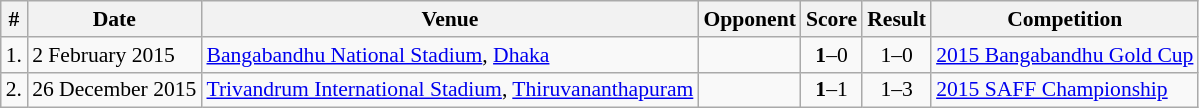<table class="wikitable" style="font-size:90%">
<tr>
<th>#</th>
<th>Date</th>
<th>Venue</th>
<th>Opponent</th>
<th>Score</th>
<th>Result</th>
<th>Competition</th>
</tr>
<tr>
<td>1.</td>
<td>2 February 2015</td>
<td><a href='#'>Bangabandhu National Stadium</a>, <a href='#'>Dhaka</a></td>
<td></td>
<td style="text-align:center;"><strong>1</strong>–0</td>
<td style="text-align:center;">1–0</td>
<td><a href='#'>2015 Bangabandhu Gold Cup</a></td>
</tr>
<tr>
<td>2.</td>
<td>26 December 2015</td>
<td><a href='#'>Trivandrum International Stadium</a>, <a href='#'>Thiruvananthapuram</a></td>
<td></td>
<td style="text-align:center;"><strong>1</strong>–1</td>
<td style="text-align:center;">1–3</td>
<td><a href='#'>2015 SAFF Championship</a></td>
</tr>
</table>
